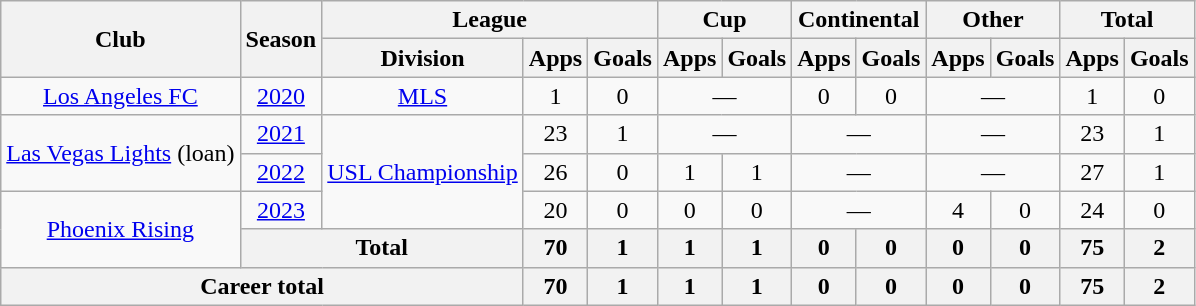<table class=wikitable style=text-align:center>
<tr>
<th rowspan=2>Club</th>
<th rowspan=2>Season</th>
<th colspan=3>League</th>
<th colspan=2>Cup</th>
<th colspan=2>Continental</th>
<th colspan=2>Other</th>
<th colspan=2>Total</th>
</tr>
<tr>
<th>Division</th>
<th>Apps</th>
<th>Goals</th>
<th>Apps</th>
<th>Goals</th>
<th>Apps</th>
<th>Goals</th>
<th>Apps</th>
<th>Goals</th>
<th>Apps</th>
<th>Goals</th>
</tr>
<tr>
<td><a href='#'>Los Angeles FC</a></td>
<td><a href='#'>2020</a></td>
<td><a href='#'>MLS</a></td>
<td>1</td>
<td>0</td>
<td colspan="2">—</td>
<td>0</td>
<td>0</td>
<td colspan="2">—</td>
<td>1</td>
<td>0</td>
</tr>
<tr>
<td rowspan="2"><a href='#'>Las Vegas Lights</a> (loan)</td>
<td><a href='#'>2021</a></td>
<td rowspan="3"><a href='#'>USL Championship</a></td>
<td>23</td>
<td>1</td>
<td colspan="2">—</td>
<td colspan="2">—</td>
<td colspan="2">—</td>
<td>23</td>
<td>1</td>
</tr>
<tr>
<td><a href='#'>2022</a></td>
<td>26</td>
<td>0</td>
<td>1</td>
<td>1</td>
<td colspan="2">—</td>
<td colspan="2">—</td>
<td>27</td>
<td>1</td>
</tr>
<tr>
<td rowspan="2"><a href='#'>Phoenix Rising</a></td>
<td><a href='#'>2023</a></td>
<td>20</td>
<td>0</td>
<td>0</td>
<td>0</td>
<td colspan="2">—</td>
<td>4</td>
<td>0</td>
<td>24</td>
<td>0</td>
</tr>
<tr>
<th colspan="2">Total</th>
<th>70</th>
<th>1</th>
<th>1</th>
<th>1</th>
<th>0</th>
<th>0</th>
<th>0</th>
<th>0</th>
<th>75</th>
<th>2</th>
</tr>
<tr>
<th colspan=3>Career total</th>
<th>70</th>
<th>1</th>
<th>1</th>
<th>1</th>
<th>0</th>
<th>0</th>
<th>0</th>
<th>0</th>
<th>75</th>
<th>2</th>
</tr>
</table>
